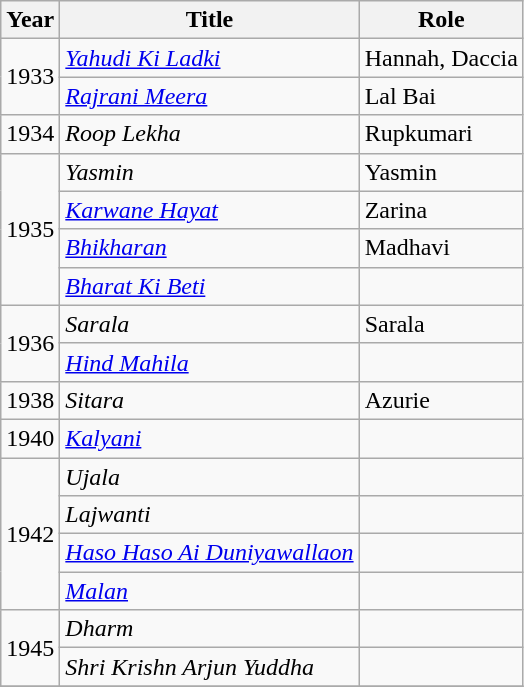<table class="wikitable">
<tr>
<th>Year</th>
<th>Title</th>
<th>Role</th>
</tr>
<tr>
<td rowspan="2">1933</td>
<td><em><a href='#'>Yahudi Ki Ladki</a></em></td>
<td>Hannah, Daccia</td>
</tr>
<tr>
<td><em><a href='#'>Rajrani Meera</a></em></td>
<td>Lal Bai</td>
</tr>
<tr>
<td rowspan="1">1934</td>
<td><em>Roop Lekha</em></td>
<td>Rupkumari</td>
</tr>
<tr>
<td rowspan="4">1935</td>
<td><em>Yasmin</em></td>
<td>Yasmin</td>
</tr>
<tr>
<td><em><a href='#'>Karwane Hayat</a></em></td>
<td>Zarina</td>
</tr>
<tr>
<td><em><a href='#'>Bhikharan</a></em></td>
<td>Madhavi</td>
</tr>
<tr>
<td><em><a href='#'>Bharat Ki Beti</a></em></td>
<td></td>
</tr>
<tr>
<td rowspan="2">1936</td>
<td><em>Sarala</em></td>
<td>Sarala</td>
</tr>
<tr>
<td><em><a href='#'>Hind Mahila</a></em></td>
<td></td>
</tr>
<tr>
<td rowspan="1">1938</td>
<td><em>Sitara</em></td>
<td>Azurie</td>
</tr>
<tr>
<td rowspan="1">1940</td>
<td><em><a href='#'>Kalyani</a></em></td>
<td></td>
</tr>
<tr>
<td rowspan="4">1942</td>
<td><em>Ujala</em></td>
<td></td>
</tr>
<tr>
<td><em>Lajwanti</em></td>
<td></td>
</tr>
<tr>
<td><em><a href='#'>Haso Haso Ai Duniyawallaon</a></em></td>
<td></td>
</tr>
<tr>
<td><em><a href='#'>Malan</a></em></td>
<td></td>
</tr>
<tr>
<td rowspan="2">1945</td>
<td><em>Dharm</em></td>
<td></td>
</tr>
<tr>
<td><em>Shri Krishn Arjun Yuddha</em></td>
<td></td>
</tr>
<tr>
</tr>
</table>
